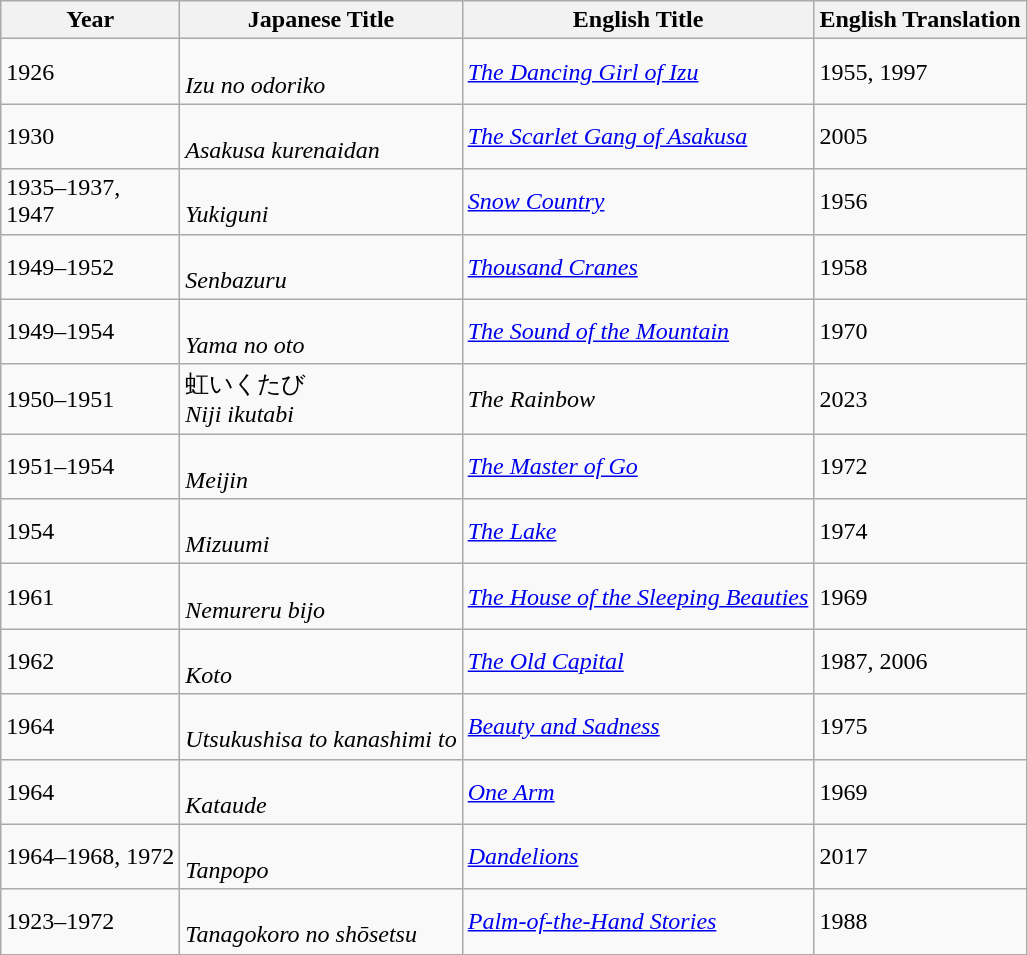<table class="wikitable">
<tr>
<th>Year</th>
<th>Japanese Title</th>
<th>English Title</th>
<th>English Translation</th>
</tr>
<tr>
<td>1926</td>
<td><br><em>Izu no odoriko</em></td>
<td><em><a href='#'>The Dancing Girl of Izu</a></em></td>
<td>1955, 1997</td>
</tr>
<tr>
<td>1930</td>
<td><br><em>Asakusa kurenaidan</em></td>
<td><em><a href='#'>The Scarlet Gang of Asakusa</a></em></td>
<td>2005</td>
</tr>
<tr>
<td>1935–1937,<br>1947</td>
<td><br><em>Yukiguni</em></td>
<td><em><a href='#'>Snow Country</a></em></td>
<td>1956</td>
</tr>
<tr>
<td>1949–1952</td>
<td><br><em>Senbazuru</em></td>
<td><em><a href='#'>Thousand Cranes</a></em></td>
<td>1958</td>
</tr>
<tr>
<td>1949–1954</td>
<td><br><em>Yama no oto</em></td>
<td><em><a href='#'>The Sound of the Mountain</a></em></td>
<td>1970</td>
</tr>
<tr>
<td>1950–1951</td>
<td>虹いくたび<br><em>Niji ikutabi</em></td>
<td><em>The Rainbow</em></td>
<td>2023</td>
</tr>
<tr>
<td>1951–1954</td>
<td><br><em>Meijin</em></td>
<td><em><a href='#'>The Master of Go</a></em></td>
<td>1972</td>
</tr>
<tr>
<td>1954</td>
<td><br><em>Mizuumi</em></td>
<td><em><a href='#'>The Lake</a></em></td>
<td>1974</td>
</tr>
<tr>
<td>1961</td>
<td><br><em>Nemureru bijo</em></td>
<td><em><a href='#'>The House of the Sleeping Beauties</a></em></td>
<td>1969</td>
</tr>
<tr>
<td>1962</td>
<td><br><em>Koto</em></td>
<td><em><a href='#'>The Old Capital</a></em></td>
<td>1987, 2006</td>
</tr>
<tr>
<td>1964</td>
<td><br><em>Utsukushisa to kanashimi to</em></td>
<td><em><a href='#'>Beauty and Sadness</a></em></td>
<td>1975</td>
</tr>
<tr>
<td>1964</td>
<td><br><em>Kataude</em></td>
<td><em><a href='#'>One Arm</a></em></td>
<td>1969</td>
</tr>
<tr>
<td>1964–1968, 1972</td>
<td><br><em>Tanpopo</em></td>
<td><em><a href='#'>Dandelions</a></em></td>
<td>2017</td>
</tr>
<tr>
<td>1923–1972</td>
<td><br><em>Tanagokoro no shōsetsu</em></td>
<td><em><a href='#'>Palm-of-the-Hand Stories</a></em></td>
<td>1988</td>
</tr>
</table>
